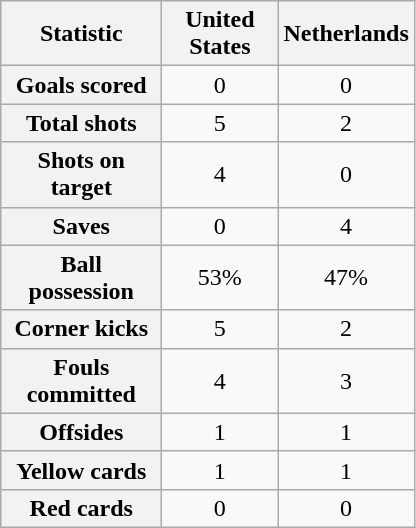<table class="wikitable plainrowheaders" style="text-align:center">
<tr>
<th scope="col" style="width:100px">Statistic</th>
<th scope="col" style="width:70px">United States</th>
<th scope="col" style="width:70px">Netherlands</th>
</tr>
<tr>
<th scope=row>Goals scored</th>
<td>0</td>
<td>0</td>
</tr>
<tr>
<th scope=row>Total shots</th>
<td>5</td>
<td>2</td>
</tr>
<tr>
<th scope=row>Shots on target</th>
<td>4</td>
<td>0</td>
</tr>
<tr>
<th scope=row>Saves</th>
<td>0</td>
<td>4</td>
</tr>
<tr>
<th scope=row>Ball possession</th>
<td>53%</td>
<td>47%</td>
</tr>
<tr>
<th scope=row>Corner kicks</th>
<td>5</td>
<td>2</td>
</tr>
<tr>
<th scope=row>Fouls committed</th>
<td>4</td>
<td>3</td>
</tr>
<tr>
<th scope=row>Offsides</th>
<td>1</td>
<td>1</td>
</tr>
<tr>
<th scope=row>Yellow cards</th>
<td>1</td>
<td>1</td>
</tr>
<tr>
<th scope=row>Red cards</th>
<td>0</td>
<td>0</td>
</tr>
</table>
